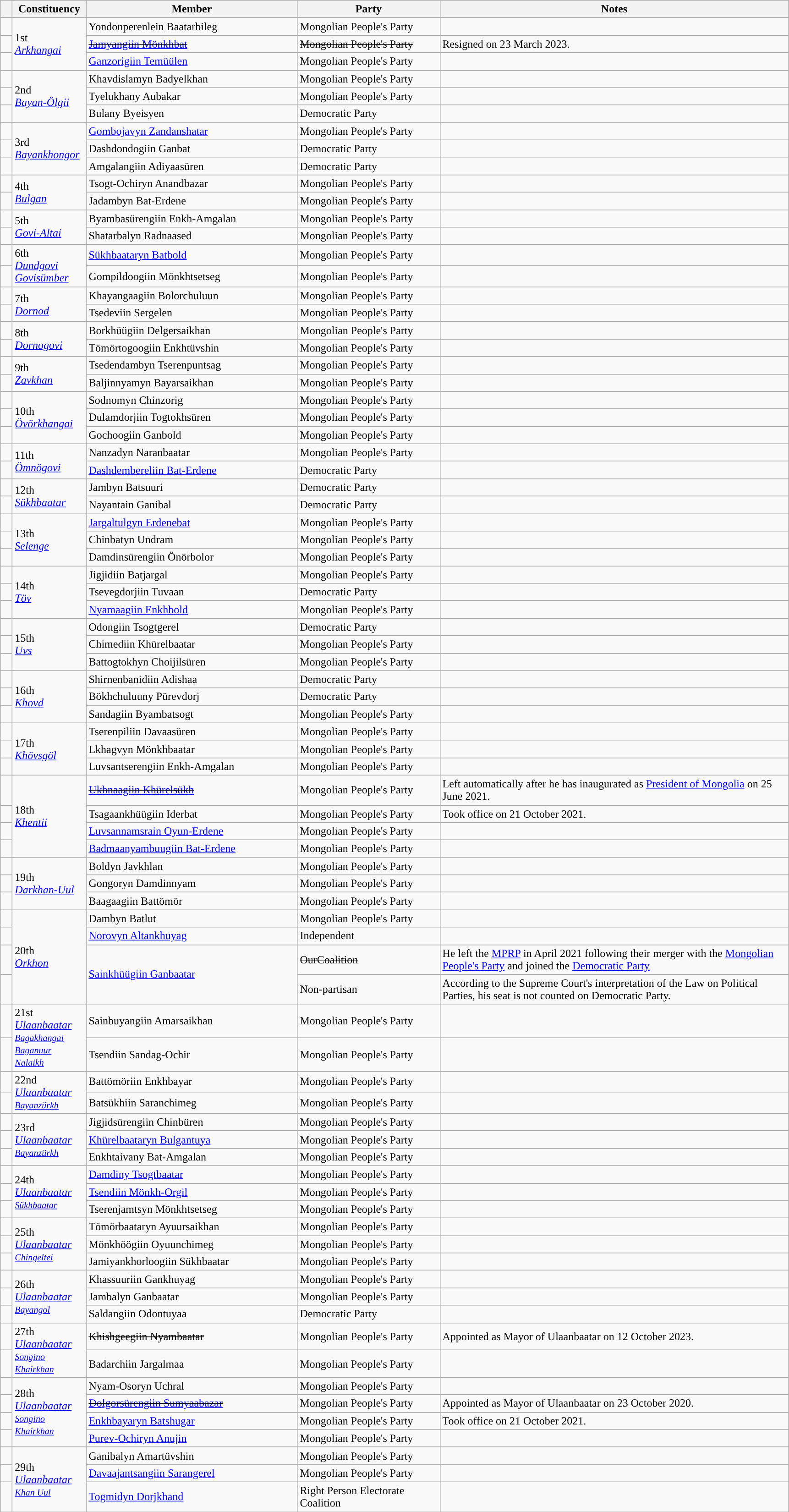<table class="wikitable sortable">
<tr>
<th scope="col" width="10" class="unsortable"></th>
<th scope="col" width="100">Constituency</th>
<th scope="col" width="300">Member</th>
<th scope="col" width="200">Party</th>
<th scope="col" width="500" class="unsortable">Notes</th>
</tr>
<tr>
<td scope="row" style="background-color:"></td>
<td rowspan=3>1st<br><a href='#'><em>Arkhangai</em></a></td>
<td>Yondonperenlein Baatarbileg</td>
<td>Mongolian People's Party</td>
<td></td>
</tr>
<tr>
<td scope="row" style="background-color:"></td>
<td><s><a href='#'>Jamyangiin Mönkhbat</a></s></td>
<td><s>Mongolian People's Party</s></td>
<td>Resigned on 23 March 2023.</td>
</tr>
<tr>
<td scope="row" style="background-color:"></td>
<td><a href='#'>Ganzorigiin Temüülen</a></td>
<td>Mongolian People's Party</td>
<td></td>
</tr>
<tr>
<td scope="row" style="background-color:"></td>
<td rowspan=3>2nd<br><a href='#'><em>Bayan-Ölgii</em></a></td>
<td>Khavdislamyn Badyelkhan</td>
<td>Mongolian People's Party</td>
<td></td>
</tr>
<tr>
<td scope="row" style="background-color:"></td>
<td>Tyelukhany Aubakar</td>
<td>Mongolian People's Party</td>
<td></td>
</tr>
<tr>
<td scope="row" style="background-color:"></td>
<td>Bulany Byeisyen</td>
<td>Democratic Party</td>
<td></td>
</tr>
<tr>
<td scope="row" style="background-color:"></td>
<td rowspan=3>3rd<br><a href='#'><em>Bayankhongor</em></a></td>
<td><a href='#'>Gombojavyn Zandanshatar</a></td>
<td>Mongolian People's Party</td>
<td></td>
</tr>
<tr>
<td scope="row" style="background-color:"></td>
<td>Dashdondogiin Ganbat</td>
<td>Democratic Party</td>
<td></td>
</tr>
<tr>
<td scope="row" style="background-color:"></td>
<td>Amgalangiin Adiyaasüren</td>
<td>Democratic Party</td>
<td></td>
</tr>
<tr>
<td scope="row" style="background-color:"></td>
<td rowspan=2>4th<br><a href='#'><em>Bulgan</em></a></td>
<td>Tsogt-Ochiryn Anandbazar</td>
<td>Mongolian People's Party</td>
<td></td>
</tr>
<tr>
<td scope="row" style="background-color:"></td>
<td>Jadambyn Bat-Erdene</td>
<td>Mongolian People's Party</td>
<td></td>
</tr>
<tr>
<td scope="row" style="background-color:"></td>
<td rowspan=2>5th<br><a href='#'><em>Govi-Altai</em></a></td>
<td>Byambasürengiin Enkh-Amgalan</td>
<td>Mongolian People's Party</td>
<td></td>
</tr>
<tr>
<td scope="row" style="background-color:"></td>
<td>Shatarbalyn Radnaased</td>
<td>Mongolian People's Party</td>
<td></td>
</tr>
<tr>
<td scope="row" style="background-color:"></td>
<td rowspan=2>6th<br><a href='#'><em>Dundgovi</em></a><br><a href='#'><em>Govisümber</em></a></td>
<td><a href='#'>Sükhbaataryn Batbold</a></td>
<td>Mongolian People's Party</td>
<td></td>
</tr>
<tr>
<td scope="row" style="background-color:"></td>
<td>Gompildoogiin Mönkhtsetseg</td>
<td>Mongolian People's Party</td>
<td></td>
</tr>
<tr>
<td scope="row" style="background-color:"></td>
<td rowspan=2>7th<br><a href='#'><em>Dornod</em></a></td>
<td>Khayangaagiin Bolorchuluun</td>
<td>Mongolian People's Party</td>
<td></td>
</tr>
<tr>
<td scope="row" style="background-color:"></td>
<td>Tsedeviin Sergelen</td>
<td>Mongolian People's Party</td>
<td></td>
</tr>
<tr>
<td scope="row" style="background-color:"></td>
<td rowspan=2>8th<br><a href='#'><em>Dornogovi</em></a></td>
<td>Borkhüügiin Delgersaikhan</td>
<td>Mongolian People's Party</td>
<td></td>
</tr>
<tr>
<td scope="row" style="background-color:"></td>
<td>Tömörtogoogiin Enkhtüvshin</td>
<td>Mongolian People's Party</td>
<td></td>
</tr>
<tr>
<td scope="row" style="background-color:"></td>
<td rowspan=2>9th<br><a href='#'><em>Zavkhan</em></a></td>
<td>Tsedendambyn Tserenpuntsag</td>
<td>Mongolian People's Party</td>
<td></td>
</tr>
<tr>
<td scope="row" style="background-color:"></td>
<td>Baljinnyamyn Bayarsaikhan</td>
<td>Mongolian People's Party</td>
<td></td>
</tr>
<tr>
<td scope="row" style="background-color:"></td>
<td rowspan=3>10th<br><a href='#'><em>Övörkhangai</em></a></td>
<td>Sodnomyn Chinzorig</td>
<td>Mongolian People's Party</td>
<td></td>
</tr>
<tr>
<td scope="row" style="background-color:"></td>
<td>Dulamdorjiin Togtokhsüren</td>
<td>Mongolian People's Party</td>
<td></td>
</tr>
<tr>
<td scope="row" style="background-color:"></td>
<td>Gochoogiin Ganbold</td>
<td>Mongolian People's Party</td>
<td></td>
</tr>
<tr>
<td scope="row" style="background-color:"></td>
<td rowspan=2>11th<br><a href='#'><em>Ömnögovi</em></a></td>
<td>Nanzadyn Naranbaatar</td>
<td>Mongolian People's Party</td>
<td></td>
</tr>
<tr>
<td scope="row" style="background-color:"></td>
<td><a href='#'>Dashdembereliin Bat-Erdene</a></td>
<td>Democratic Party</td>
<td></td>
</tr>
<tr>
<td scope="row" style="background-color:"></td>
<td rowspan=2>12th<br><a href='#'><em>Sükhbaatar</em></a></td>
<td>Jambyn Batsuuri</td>
<td>Democratic Party</td>
<td></td>
</tr>
<tr>
<td scope="row" style="background-color:"></td>
<td>Nayantain Ganibal</td>
<td>Democratic Party</td>
<td></td>
</tr>
<tr>
<td scope="row" style="background-color:"></td>
<td rowspan=3>13th<br><a href='#'><em>Selenge</em></a></td>
<td><a href='#'>Jargaltulgyn Erdenebat</a></td>
<td>Mongolian People's Party</td>
<td></td>
</tr>
<tr>
<td scope="row" style="background-color:"></td>
<td>Chinbatyn Undram</td>
<td>Mongolian People's Party</td>
<td></td>
</tr>
<tr>
<td scope="row" style="background-color:"></td>
<td>Damdinsürengiin Önörbolor</td>
<td>Mongolian People's Party</td>
<td></td>
</tr>
<tr>
<td scope="row" style="background-color:"></td>
<td rowspan=3>14th<br><a href='#'><em>Töv</em></a></td>
<td>Jigjidiin Batjargal</td>
<td>Mongolian People's Party</td>
<td></td>
</tr>
<tr>
<td scope="row" style="background-color:"></td>
<td>Tsevegdorjiin Tuvaan</td>
<td>Democratic Party</td>
<td></td>
</tr>
<tr>
<td scope="row" style="background-color:"></td>
<td><a href='#'>Nyamaagiin Enkhbold</a></td>
<td>Mongolian People's Party</td>
<td></td>
</tr>
<tr>
<td scope="row" style="background-color:"></td>
<td rowspan=3>15th<br><a href='#'><em>Uvs</em></a></td>
<td>Odongiin Tsogtgerel</td>
<td>Democratic Party</td>
<td></td>
</tr>
<tr>
<td scope="row" style="background-color:"></td>
<td>Chimediin Khürelbaatar</td>
<td>Mongolian People's Party</td>
<td></td>
</tr>
<tr>
<td scope="row" style="background-color:"></td>
<td>Battogtokhyn Choijilsüren</td>
<td>Mongolian People's Party</td>
<td></td>
</tr>
<tr>
<td scope="row" style="background-color:"></td>
<td rowspan=3>16th<br><a href='#'><em>Khovd</em></a></td>
<td>Shirnenbanidiin Adishaa</td>
<td>Democratic Party</td>
<td></td>
</tr>
<tr>
<td scope="row" style="background-color:"></td>
<td>Bökhchuluuny Pürevdorj</td>
<td>Democratic Party</td>
<td></td>
</tr>
<tr>
<td scope="row" style="background-color:"></td>
<td>Sandagiin Byambatsogt</td>
<td>Mongolian People's Party</td>
<td></td>
</tr>
<tr>
<td scope="row" style="background-color:"></td>
<td rowspan=3>17th<br><a href='#'><em>Khövsgöl</em></a></td>
<td>Tserenpiliin Davaasüren</td>
<td>Mongolian People's Party</td>
<td></td>
</tr>
<tr>
<td scope="row" style="background-color:"></td>
<td>Lkhagvyn Mönkhbaatar</td>
<td>Mongolian People's Party</td>
<td></td>
</tr>
<tr>
<td scope="row" style="background-color:"></td>
<td>Luvsantserengiin Enkh-Amgalan</td>
<td>Mongolian People's Party</td>
<td></td>
</tr>
<tr>
<td scope="row" style="background-color:"></td>
<td rowspan="4">18th<br><a href='#'><em>Khentii</em></a></td>
<td><s><a href='#'>Ukhnaagiin Khürelsükh</a></s></td>
<td>Mongolian People's Party</td>
<td>Left automatically after he has inaugurated as <a href='#'>President of Mongolia</a> on 25 June 2021.<br></td>
</tr>
<tr>
<td scope="row" style="background-color:"></td>
<td>Tsagaankhüügiin Iderbat</td>
<td>Mongolian People's Party</td>
<td>Took office on 21 October 2021.</td>
</tr>
<tr>
<td scope="row" style="background-color:"></td>
<td><a href='#'>Luvsannamsrain Oyun-Erdene</a></td>
<td>Mongolian People's Party</td>
<td></td>
</tr>
<tr>
<td scope="row" style="background-color:"></td>
<td><a href='#'>Badmaanyambuugiin Bat-Erdene</a></td>
<td>Mongolian People's Party</td>
<td></td>
</tr>
<tr>
<td scope="row" style="background-color:"></td>
<td rowspan=3>19th<br><a href='#'><em>Darkhan-Uul</em></a></td>
<td>Boldyn Javkhlan</td>
<td>Mongolian People's Party</td>
<td></td>
</tr>
<tr>
<td scope="row" style="background-color:"></td>
<td>Gongoryn Damdinnyam</td>
<td>Mongolian People's Party</td>
<td></td>
</tr>
<tr>
<td scope="row" style="background-color:"></td>
<td>Baagaagiin Battömör</td>
<td>Mongolian People's Party</td>
<td></td>
</tr>
<tr>
<td scope="row" style="background-color:"></td>
<td rowspan=4>20th<br><a href='#'><em>Orkhon</em></a></td>
<td>Dambyn Batlut</td>
<td>Mongolian People's Party</td>
<td></td>
</tr>
<tr>
<td scope="row" style="background-color:"></td>
<td><a href='#'>Norovyn Altankhuyag</a></td>
<td>Independent</td>
<td></td>
</tr>
<tr>
<td scope="row" style="background-color:"></td>
<td rowspan=2><a href='#'>Sainkhüügiin Ganbaatar</a></td>
<td><s>OurCoalition</s></td>
<td>He left the <a href='#'>MPRP</a> in April 2021 following their merger with the <a href='#'>Mongolian People's Party</a> and joined the <a href='#'>Democratic Party</a></td>
</tr>
<tr>
<td scope="row" style="background-color:"></td>
<td>Non-partisan</td>
<td>According to the Supreme Court's interpretation of the Law on Political Parties, his seat is not counted on Democratic Party.</td>
</tr>
<tr>
<td scope="row" style="background-color:"></td>
<td rowspan=2>21st<br><em><a href='#'>Ulaanbaatar</a></em><br><small><em><a href='#'>Bagakhangai</a></em><br><em><a href='#'>Baganuur</a></em><br><em><a href='#'>Nalaikh</a></em></small></td>
<td>Sainbuyangiin Amarsaikhan</td>
<td>Mongolian People's Party</td>
<td></td>
</tr>
<tr>
<td scope="row" style="background-color:"></td>
<td>Tsendiin Sandag-Ochir</td>
<td>Mongolian People's Party</td>
<td></td>
</tr>
<tr>
<td scope="row" style="background-color:"></td>
<td rowspan=2>22nd<br><em><a href='#'>Ulaanbaatar</a></em><br><small><em><a href='#'>Bayanzürkh</a></em></small></td>
<td>Battömöriin Enkhbayar</td>
<td>Mongolian People's Party</td>
<td></td>
</tr>
<tr>
<td scope="row" style="background-color:"></td>
<td>Batsükhiin Saranchimeg</td>
<td>Mongolian People's Party</td>
<td></td>
</tr>
<tr>
<td scope="row" style="background-color:"></td>
<td rowspan=3>23rd<br><em><a href='#'>Ulaanbaatar</a></em><br><small><em><a href='#'>Bayanzürkh</a></em></small></td>
<td>Jigjidsürengiin Chinbüren</td>
<td>Mongolian People's Party</td>
<td></td>
</tr>
<tr>
<td scope="row" style="background-color:"></td>
<td><a href='#'>Khürelbaataryn Bulgantuya</a></td>
<td>Mongolian People's Party</td>
<td></td>
</tr>
<tr>
<td scope="row" style="background-color:"></td>
<td>Enkhtaivany Bat-Amgalan</td>
<td>Mongolian People's Party</td>
<td></td>
</tr>
<tr>
<td scope="row" style="background-color:"></td>
<td rowspan=3>24th<br><em><a href='#'>Ulaanbaatar</a></em><br><small><a href='#'><em>Sükhbaatar</em></a></small></td>
<td><a href='#'>Damdiny Tsogtbaatar</a></td>
<td>Mongolian People's Party</td>
<td></td>
</tr>
<tr>
<td scope="row" style="background-color:"></td>
<td><a href='#'>Tsendiin Mönkh-Orgil</a></td>
<td>Mongolian People's Party</td>
<td></td>
</tr>
<tr>
<td scope="row" style="background-color:"></td>
<td>Tserenjamtsyn Mönkhtsetseg</td>
<td>Mongolian People's Party</td>
<td></td>
</tr>
<tr>
<td scope="row" style="background-color:"></td>
<td rowspan=3>25th<br><em><a href='#'>Ulaanbaatar</a></em><br><small><em><a href='#'>Chingeltei</a></em></small></td>
<td>Tömörbaataryn Ayuursaikhan</td>
<td>Mongolian People's Party</td>
<td></td>
</tr>
<tr>
<td scope="row" style="background-color:"></td>
<td>Mönkhöögiin Oyuunchimeg</td>
<td>Mongolian People's Party</td>
<td></td>
</tr>
<tr>
<td scope="row" style="background-color:"></td>
<td>Jamiyankhorloogiin Sükhbaatar</td>
<td>Mongolian People's Party</td>
<td></td>
</tr>
<tr>
<td scope="row" style="background-color:"></td>
<td rowspan=3>26th<br><em><a href='#'>Ulaanbaatar</a></em><br><small><a href='#'><em>Bayangol</em></a></small></td>
<td>Khassuuriin Gankhuyag</td>
<td>Mongolian People's Party</td>
<td></td>
</tr>
<tr>
<td scope="row" style="background-color:"></td>
<td>Jambalyn Ganbaatar</td>
<td>Mongolian People's Party</td>
<td></td>
</tr>
<tr>
<td scope="row" style="background-color:"></td>
<td>Saldangiin Odontuyaa</td>
<td>Democratic Party</td>
<td></td>
</tr>
<tr>
<td scope="row" style="background-color:"></td>
<td rowspan=2>27th<br><em><a href='#'>Ulaanbaatar</a></em><br><small><em><a href='#'>Songino Khairkhan</a></em></small></td>
<td><s>Khishgeegiin Nyambaatar</s></td>
<td>Mongolian People's Party</td>
<td>Appointed as Mayor of Ulaanbaatar on 12 October 2023.</td>
</tr>
<tr>
<td scope="row" style="background-color:"></td>
<td>Badarchiin Jargalmaa</td>
<td>Mongolian People's Party</td>
<td></td>
</tr>
<tr>
<td scope="row" style="background-color:"></td>
<td rowspan="4">28th<br><em><a href='#'>Ulaanbaatar</a></em><br><small><em><a href='#'>Songino Khairkhan</a></em></small></td>
<td>Nyam-Osoryn Uchral</td>
<td>Mongolian People's Party</td>
<td></td>
</tr>
<tr>
<td scope="row" style="background-color:"></td>
<td><s><a href='#'>Dolgorsürengiin Sumyaabazar</a></s></td>
<td>Mongolian People's Party</td>
<td>Appointed as Mayor of Ulaanbaatar on 23 October 2020.</td>
</tr>
<tr>
<td scope="row" style="background-color:"></td>
<td><a href='#'>Enkhbayaryn Batshugar</a></td>
<td>Mongolian People's Party</td>
<td>Took office on 21 October 2021.</td>
</tr>
<tr>
<td scope="row" style="background-color:"></td>
<td><a href='#'>Purev-Ochiryn Anujin</a></td>
<td>Mongolian People's Party</td>
<td></td>
</tr>
<tr>
<td scope="row" style="background-color:"></td>
<td rowspan=3>29th<br><em><a href='#'>Ulaanbaatar</a></em><br><small><em><a href='#'>Khan Uul</a></em></small></td>
<td>Ganibalyn Amartüvshin</td>
<td>Mongolian People's Party</td>
<td></td>
</tr>
<tr>
<td scope="row" style="background-color:"></td>
<td><a href='#'>Davaajantsangiin Sarangerel</a></td>
<td>Mongolian People's Party</td>
<td></td>
</tr>
<tr>
<td scope="row" style="background-color:"></td>
<td><a href='#'>Togmidyn Dorjkhand</a></td>
<td>Right Person Electorate Coalition</td>
<td></td>
</tr>
<tr>
</tr>
</table>
